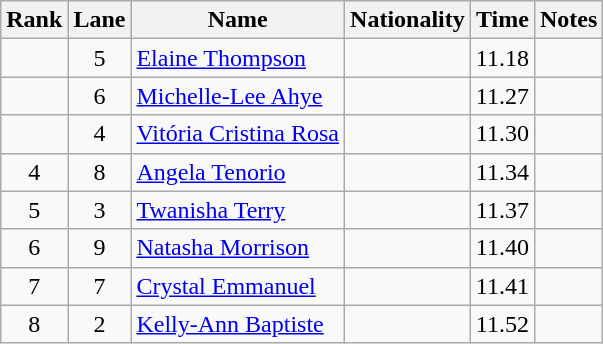<table class="wikitable sortable" style="text-align:center">
<tr>
<th>Rank</th>
<th>Lane</th>
<th>Name</th>
<th>Nationality</th>
<th>Time</th>
<th>Notes</th>
</tr>
<tr>
<td></td>
<td>5</td>
<td align=left><a href='#'>Elaine Thompson</a></td>
<td align=left></td>
<td>11.18</td>
<td></td>
</tr>
<tr>
<td></td>
<td>6</td>
<td align=left><a href='#'>Michelle-Lee Ahye</a></td>
<td align=left></td>
<td>11.27</td>
<td></td>
</tr>
<tr>
<td></td>
<td>4</td>
<td align=left><a href='#'>Vitória Cristina Rosa</a></td>
<td align=left></td>
<td>11.30</td>
<td></td>
</tr>
<tr>
<td>4</td>
<td>8</td>
<td align=left><a href='#'>Angela Tenorio</a></td>
<td align=left></td>
<td>11.34</td>
<td></td>
</tr>
<tr>
<td>5</td>
<td>3</td>
<td align=left><a href='#'>Twanisha Terry</a></td>
<td align=left></td>
<td>11.37</td>
<td></td>
</tr>
<tr>
<td>6</td>
<td>9</td>
<td align=left><a href='#'>Natasha Morrison</a></td>
<td align=left></td>
<td>11.40</td>
<td></td>
</tr>
<tr>
<td>7</td>
<td>7</td>
<td align=left><a href='#'>Crystal Emmanuel</a></td>
<td align=left></td>
<td>11.41</td>
<td></td>
</tr>
<tr>
<td>8</td>
<td>2</td>
<td align=left><a href='#'>Kelly-Ann Baptiste</a></td>
<td align=left></td>
<td>11.52</td>
<td></td>
</tr>
</table>
